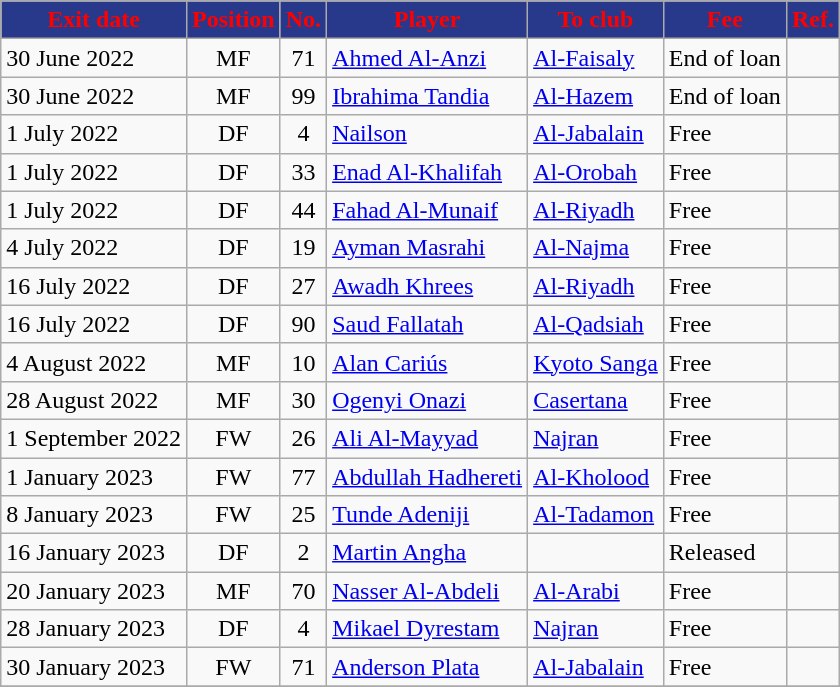<table class="wikitable sortable">
<tr>
<th style="background:#28388A; color:red;">Exit date</th>
<th style="background:#28388A; color:red;">Position</th>
<th style="background:#28388A; color:red;">No.</th>
<th style="background:#28388A; color:red;">Player</th>
<th style="background:#28388A; color:red;">To club</th>
<th style="background:#28388A; color:red;">Fee</th>
<th style="background:#28388A; color:red;">Ref.</th>
</tr>
<tr>
<td>30 June 2022</td>
<td style="text-align:center;">MF</td>
<td style="text-align:center;">71</td>
<td style="text-align:left;"> <a href='#'>Ahmed Al-Anzi</a></td>
<td style="text-align:left;"> <a href='#'>Al-Faisaly</a></td>
<td>End of loan</td>
<td></td>
</tr>
<tr>
<td>30 June 2022</td>
<td style="text-align:center;">MF</td>
<td style="text-align:center;">99</td>
<td style="text-align:left;"> <a href='#'>Ibrahima Tandia</a></td>
<td style="text-align:left;"> <a href='#'>Al-Hazem</a></td>
<td>End of loan</td>
<td></td>
</tr>
<tr>
<td>1 July 2022</td>
<td style="text-align:center;">DF</td>
<td style="text-align:center;">4</td>
<td style="text-align:left;"> <a href='#'>Nailson</a></td>
<td style="text-align:left;"> <a href='#'>Al-Jabalain</a></td>
<td>Free</td>
<td></td>
</tr>
<tr>
<td>1 July 2022</td>
<td style="text-align:center;">DF</td>
<td style="text-align:center;">33</td>
<td style="text-align:left;"> <a href='#'>Enad Al-Khalifah</a></td>
<td style="text-align:left;"> <a href='#'>Al-Orobah</a></td>
<td>Free</td>
<td></td>
</tr>
<tr>
<td>1 July 2022</td>
<td style="text-align:center;">DF</td>
<td style="text-align:center;">44</td>
<td style="text-align:left;"> <a href='#'>Fahad Al-Munaif</a></td>
<td style="text-align:left;"> <a href='#'>Al-Riyadh</a></td>
<td>Free</td>
<td></td>
</tr>
<tr>
<td>4 July 2022</td>
<td style="text-align:center;">DF</td>
<td style="text-align:center;">19</td>
<td style="text-align:left;"> <a href='#'>Ayman Masrahi</a></td>
<td style="text-align:left;"> <a href='#'>Al-Najma</a></td>
<td>Free</td>
<td></td>
</tr>
<tr>
<td>16 July 2022</td>
<td style="text-align:center;">DF</td>
<td style="text-align:center;">27</td>
<td style="text-align:left;"> <a href='#'>Awadh Khrees</a></td>
<td style="text-align:left;"> <a href='#'>Al-Riyadh</a></td>
<td>Free</td>
<td></td>
</tr>
<tr>
<td>16 July 2022</td>
<td style="text-align:center;">DF</td>
<td style="text-align:center;">90</td>
<td style="text-align:left;"> <a href='#'>Saud Fallatah</a></td>
<td style="text-align:left;"> <a href='#'>Al-Qadsiah</a></td>
<td>Free</td>
<td></td>
</tr>
<tr>
<td>4 August 2022</td>
<td style="text-align:center;">MF</td>
<td style="text-align:center;">10</td>
<td style="text-align:left;"> <a href='#'>Alan Cariús</a></td>
<td style="text-align:left;"> <a href='#'>Kyoto Sanga</a></td>
<td>Free</td>
<td></td>
</tr>
<tr>
<td>28 August 2022</td>
<td style="text-align:center;">MF</td>
<td style="text-align:center;">30</td>
<td style="text-align:left;"> <a href='#'>Ogenyi Onazi</a></td>
<td style="text-align:left;"> <a href='#'>Casertana</a></td>
<td>Free</td>
<td></td>
</tr>
<tr>
<td>1 September 2022</td>
<td style="text-align:center;">FW</td>
<td style="text-align:center;">26</td>
<td style="text-align:left;"> <a href='#'>Ali Al-Mayyad</a></td>
<td style="text-align:left;"> <a href='#'>Najran</a></td>
<td>Free</td>
<td></td>
</tr>
<tr>
<td>1 January 2023</td>
<td style="text-align:center;">FW</td>
<td style="text-align:center;">77</td>
<td style="text-align:left;"> <a href='#'>Abdullah Hadhereti</a></td>
<td style="text-align:left;"> <a href='#'>Al-Kholood</a></td>
<td>Free</td>
<td></td>
</tr>
<tr>
<td>8 January 2023</td>
<td style="text-align:center;">FW</td>
<td style="text-align:center;">25</td>
<td style="text-align:left;"> <a href='#'>Tunde Adeniji</a></td>
<td style="text-align:left;"> <a href='#'>Al-Tadamon</a></td>
<td>Free</td>
<td></td>
</tr>
<tr>
<td>16 January 2023</td>
<td style="text-align:center;">DF</td>
<td style="text-align:center;">2</td>
<td style="text-align:left;"> <a href='#'>Martin Angha</a></td>
<td style="text-align:left;"></td>
<td>Released</td>
<td></td>
</tr>
<tr>
<td>20 January 2023</td>
<td style="text-align:center;">MF</td>
<td style="text-align:center;">70</td>
<td style="text-align:left;"> <a href='#'>Nasser Al-Abdeli</a></td>
<td style="text-align:left;"> <a href='#'>Al-Arabi</a></td>
<td>Free</td>
<td></td>
</tr>
<tr>
<td>28 January 2023</td>
<td style="text-align:center;">DF</td>
<td style="text-align:center;">4</td>
<td style="text-align:left;"> <a href='#'>Mikael Dyrestam</a></td>
<td style="text-align:left;"> <a href='#'>Najran</a></td>
<td>Free</td>
<td></td>
</tr>
<tr>
<td>30 January 2023</td>
<td style="text-align:center;">FW</td>
<td style="text-align:center;">71</td>
<td style="text-align:left;"> <a href='#'>Anderson Plata</a></td>
<td style="text-align:left;"> <a href='#'>Al-Jabalain</a></td>
<td>Free</td>
<td></td>
</tr>
<tr>
</tr>
</table>
